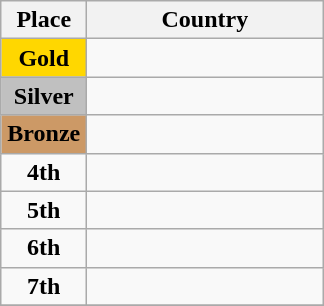<table class="wikitable">
<tr>
<th width=50px>Place</th>
<th width=150px>Country</th>
</tr>
<tr>
<td bgcolor="gold" align=center><strong>Gold</strong></td>
<td><strong></strong></td>
</tr>
<tr>
<td bgcolor="silver" align=center><strong>Silver</strong></td>
<td><strong></strong></td>
</tr>
<tr>
<td bgcolor="cc9966" align=center><strong>Bronze</strong></td>
<td></td>
</tr>
<tr>
<td align=center><strong>4th</strong></td>
<td></td>
</tr>
<tr>
<td align=center><strong>5th</strong></td>
<td></td>
</tr>
<tr>
<td align=center><strong>6th</strong></td>
<td></td>
</tr>
<tr>
<td align=center><strong>7th</strong></td>
<td></td>
</tr>
<tr>
</tr>
</table>
